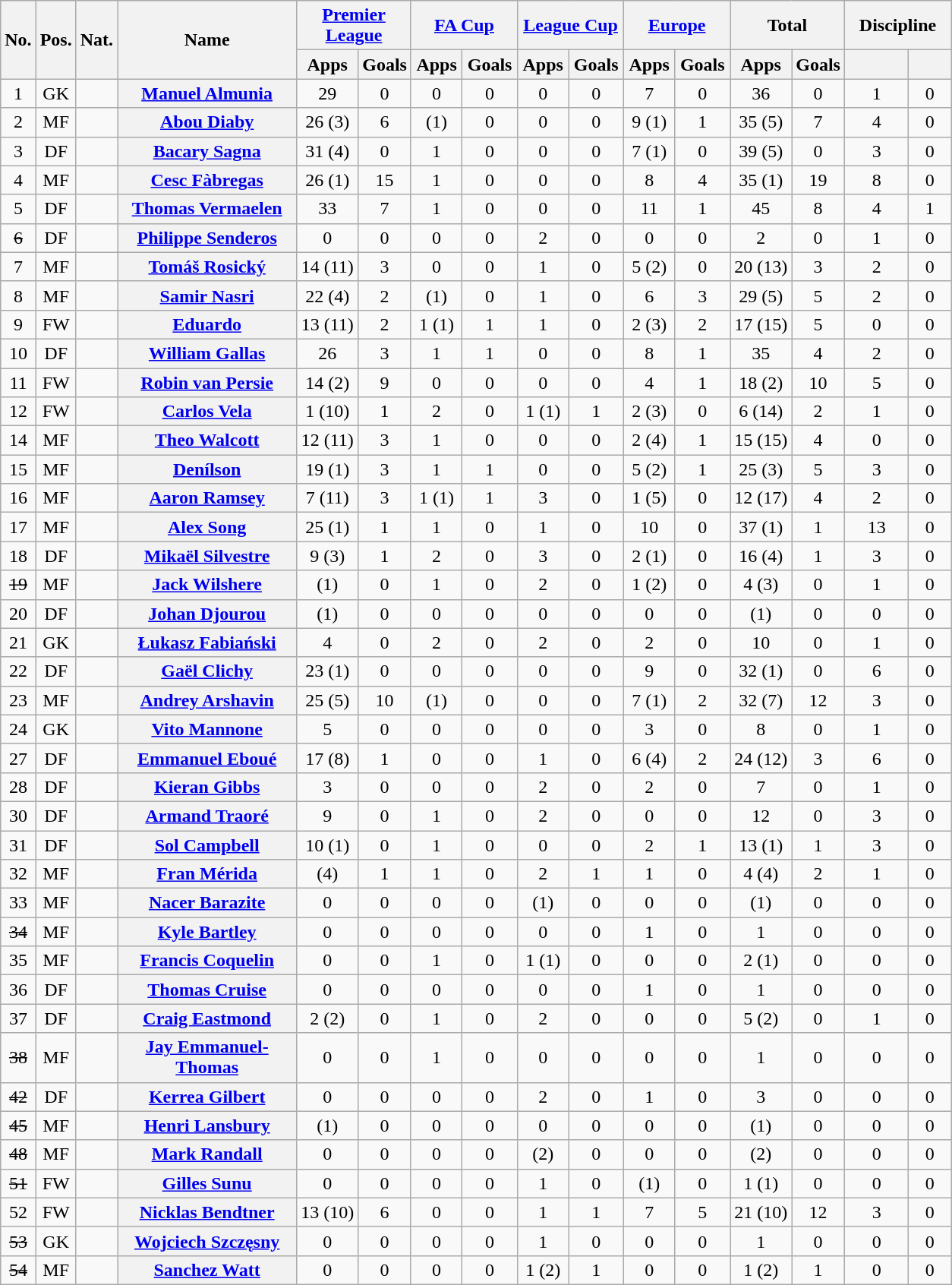<table class="wikitable plainrowheaders sortable" style="text-align:center">
<tr>
<th rowspan="2">No.</th>
<th rowspan="2">Pos.</th>
<th rowspan="2">Nat.</th>
<th rowspan="2" width="150">Name</th>
<th colspan="2" width="86"><a href='#'>Premier League</a></th>
<th colspan="2" width="86"><a href='#'>FA Cup</a></th>
<th colspan="2" width="86"><a href='#'>League Cup</a></th>
<th colspan="2" width="86"><a href='#'>Europe</a></th>
<th colspan="2" width="86">Total</th>
<th colspan="2" width="86">Discipline</th>
</tr>
<tr>
<th>Apps</th>
<th>Goals</th>
<th>Apps</th>
<th>Goals</th>
<th>Apps</th>
<th>Goals</th>
<th>Apps</th>
<th>Goals</th>
<th>Apps</th>
<th>Goals</th>
<th></th>
<th></th>
</tr>
<tr>
<td>1</td>
<td>GK</td>
<td></td>
<th scope="row"><a href='#'>Manuel Almunia</a></th>
<td>29</td>
<td>0</td>
<td>0</td>
<td>0</td>
<td>0</td>
<td>0</td>
<td>7</td>
<td>0</td>
<td>36</td>
<td>0</td>
<td>1</td>
<td>0</td>
</tr>
<tr>
<td>2</td>
<td>MF</td>
<td></td>
<th scope="row"><a href='#'>Abou Diaby</a></th>
<td>26 (3)</td>
<td>6</td>
<td>(1)</td>
<td>0</td>
<td>0</td>
<td>0</td>
<td>9 (1)</td>
<td>1</td>
<td>35 (5)</td>
<td>7</td>
<td>4</td>
<td>0</td>
</tr>
<tr>
<td>3</td>
<td>DF</td>
<td></td>
<th scope="row"><a href='#'>Bacary Sagna</a></th>
<td>31 (4)</td>
<td>0</td>
<td>1</td>
<td>0</td>
<td>0</td>
<td>0</td>
<td>7 (1)</td>
<td>0</td>
<td>39 (5)</td>
<td>0</td>
<td>3</td>
<td>0</td>
</tr>
<tr>
<td>4</td>
<td>MF</td>
<td></td>
<th scope="row"><a href='#'>Cesc Fàbregas</a></th>
<td>26 (1)</td>
<td>15</td>
<td>1</td>
<td>0</td>
<td>0</td>
<td>0</td>
<td>8</td>
<td>4</td>
<td>35 (1)</td>
<td>19</td>
<td>8</td>
<td>0</td>
</tr>
<tr>
<td>5</td>
<td>DF</td>
<td></td>
<th scope="row"><a href='#'>Thomas Vermaelen</a></th>
<td>33</td>
<td>7</td>
<td>1</td>
<td>0</td>
<td>0</td>
<td>0</td>
<td>11</td>
<td>1</td>
<td>45</td>
<td>8</td>
<td>4</td>
<td>1</td>
</tr>
<tr>
<td><s>6</s></td>
<td>DF</td>
<td></td>
<th scope="row"><a href='#'>Philippe Senderos</a> </th>
<td>0</td>
<td>0</td>
<td>0</td>
<td>0</td>
<td>2</td>
<td>0</td>
<td>0</td>
<td>0</td>
<td>2</td>
<td>0</td>
<td>1</td>
<td>0</td>
</tr>
<tr>
<td>7</td>
<td>MF</td>
<td></td>
<th scope="row"><a href='#'>Tomáš Rosický</a></th>
<td>14 (11)</td>
<td>3</td>
<td>0</td>
<td>0</td>
<td>1</td>
<td>0</td>
<td>5 (2)</td>
<td>0</td>
<td>20 (13)</td>
<td>3</td>
<td>2</td>
<td>0</td>
</tr>
<tr>
<td>8</td>
<td>MF</td>
<td></td>
<th scope="row"><a href='#'>Samir Nasri</a></th>
<td>22 (4)</td>
<td>2</td>
<td>(1)</td>
<td>0</td>
<td>1</td>
<td>0</td>
<td>6</td>
<td>3</td>
<td>29 (5)</td>
<td>5</td>
<td>2</td>
<td>0</td>
</tr>
<tr>
<td>9</td>
<td>FW</td>
<td></td>
<th scope="row"><a href='#'>Eduardo</a></th>
<td>13 (11)</td>
<td>2</td>
<td>1 (1)</td>
<td>1</td>
<td>1</td>
<td>0</td>
<td>2 (3)</td>
<td>2</td>
<td>17 (15)</td>
<td>5</td>
<td>0</td>
<td>0</td>
</tr>
<tr>
<td>10</td>
<td>DF</td>
<td></td>
<th scope="row"><a href='#'>William Gallas</a></th>
<td>26</td>
<td>3</td>
<td>1</td>
<td>1</td>
<td>0</td>
<td>0</td>
<td>8</td>
<td>1</td>
<td>35</td>
<td>4</td>
<td>2</td>
<td>0</td>
</tr>
<tr>
<td>11</td>
<td>FW</td>
<td></td>
<th scope="row"><a href='#'>Robin van Persie</a></th>
<td>14 (2)</td>
<td>9</td>
<td>0</td>
<td>0</td>
<td>0</td>
<td>0</td>
<td>4</td>
<td>1</td>
<td>18 (2)</td>
<td>10</td>
<td>5</td>
<td>0</td>
</tr>
<tr>
<td>12</td>
<td>FW</td>
<td></td>
<th scope="row"><a href='#'>Carlos Vela</a></th>
<td>1 (10)</td>
<td>1</td>
<td>2</td>
<td>0</td>
<td>1 (1)</td>
<td>1</td>
<td>2 (3)</td>
<td>0</td>
<td>6 (14)</td>
<td>2</td>
<td>1</td>
<td>0</td>
</tr>
<tr>
<td>14</td>
<td>MF</td>
<td></td>
<th scope="row"><a href='#'>Theo Walcott</a></th>
<td>12 (11)</td>
<td>3</td>
<td>1</td>
<td>0</td>
<td>0</td>
<td>0</td>
<td>2 (4)</td>
<td>1</td>
<td>15 (15)</td>
<td>4</td>
<td>0</td>
<td>0</td>
</tr>
<tr>
<td>15</td>
<td>MF</td>
<td></td>
<th scope="row"><a href='#'>Denílson</a></th>
<td>19 (1)</td>
<td>3</td>
<td>1</td>
<td>1</td>
<td>0</td>
<td>0</td>
<td>5 (2)</td>
<td>1</td>
<td>25 (3)</td>
<td>5</td>
<td>3</td>
<td>0</td>
</tr>
<tr>
<td>16</td>
<td>MF</td>
<td></td>
<th scope="row"><a href='#'>Aaron Ramsey</a></th>
<td>7 (11)</td>
<td>3</td>
<td>1 (1)</td>
<td>1</td>
<td>3</td>
<td>0</td>
<td>1 (5)</td>
<td>0</td>
<td>12 (17)</td>
<td>4</td>
<td>2</td>
<td>0</td>
</tr>
<tr>
<td>17</td>
<td>MF</td>
<td></td>
<th scope="row"><a href='#'>Alex Song</a></th>
<td>25 (1)</td>
<td>1</td>
<td>1</td>
<td>0</td>
<td>1</td>
<td>0</td>
<td>10</td>
<td>0</td>
<td>37 (1)</td>
<td>1</td>
<td>13</td>
<td>0</td>
</tr>
<tr>
<td>18</td>
<td>DF</td>
<td></td>
<th scope="row"><a href='#'>Mikaël Silvestre</a></th>
<td>9 (3)</td>
<td>1</td>
<td>2</td>
<td>0</td>
<td>3</td>
<td>0</td>
<td>2 (1)</td>
<td>0</td>
<td>16 (4)</td>
<td>1</td>
<td>3</td>
<td>0</td>
</tr>
<tr>
<td><s>19</s></td>
<td>MF</td>
<td></td>
<th scope="row"><a href='#'>Jack Wilshere</a> </th>
<td>(1)</td>
<td>0</td>
<td>1</td>
<td>0</td>
<td>2</td>
<td>0</td>
<td>1 (2)</td>
<td>0</td>
<td>4 (3)</td>
<td>0</td>
<td>1</td>
<td>0</td>
</tr>
<tr>
<td>20</td>
<td>DF</td>
<td></td>
<th scope="row"><a href='#'>Johan Djourou</a></th>
<td>(1)</td>
<td>0</td>
<td>0</td>
<td>0</td>
<td>0</td>
<td>0</td>
<td>0</td>
<td>0</td>
<td>(1)</td>
<td>0</td>
<td>0</td>
<td>0</td>
</tr>
<tr>
<td>21</td>
<td>GK</td>
<td></td>
<th scope="row"><a href='#'>Łukasz Fabiański</a></th>
<td>4</td>
<td>0</td>
<td>2</td>
<td>0</td>
<td>2</td>
<td>0</td>
<td>2</td>
<td>0</td>
<td>10</td>
<td>0</td>
<td>1</td>
<td>0</td>
</tr>
<tr>
<td>22</td>
<td>DF</td>
<td></td>
<th scope="row"><a href='#'>Gaël Clichy</a></th>
<td>23 (1)</td>
<td>0</td>
<td>0</td>
<td>0</td>
<td>0</td>
<td>0</td>
<td>9</td>
<td>0</td>
<td>32 (1)</td>
<td>0</td>
<td>6</td>
<td>0</td>
</tr>
<tr>
<td>23</td>
<td>MF</td>
<td></td>
<th scope="row"><a href='#'>Andrey Arshavin</a></th>
<td>25 (5)</td>
<td>10</td>
<td>(1)</td>
<td>0</td>
<td>0</td>
<td>0</td>
<td>7 (1)</td>
<td>2</td>
<td>32 (7)</td>
<td>12</td>
<td>3</td>
<td>0</td>
</tr>
<tr>
<td>24</td>
<td>GK</td>
<td></td>
<th scope="row"><a href='#'>Vito Mannone</a></th>
<td>5</td>
<td>0</td>
<td>0</td>
<td>0</td>
<td>0</td>
<td>0</td>
<td>3</td>
<td>0</td>
<td>8</td>
<td>0</td>
<td>1</td>
<td>0</td>
</tr>
<tr>
<td>27</td>
<td>DF</td>
<td></td>
<th scope="row"><a href='#'>Emmanuel Eboué</a></th>
<td>17 (8)</td>
<td>1</td>
<td>0</td>
<td>0</td>
<td>1</td>
<td>0</td>
<td>6 (4)</td>
<td>2</td>
<td>24 (12)</td>
<td>3</td>
<td>6</td>
<td>0</td>
</tr>
<tr>
<td>28</td>
<td>DF</td>
<td></td>
<th scope="row"><a href='#'>Kieran Gibbs</a></th>
<td>3</td>
<td>0</td>
<td>0</td>
<td>0</td>
<td>2</td>
<td>0</td>
<td>2</td>
<td>0</td>
<td>7</td>
<td>0</td>
<td>1</td>
<td>0</td>
</tr>
<tr>
<td>30</td>
<td>DF</td>
<td></td>
<th scope="row"><a href='#'>Armand Traoré</a></th>
<td>9</td>
<td>0</td>
<td>1</td>
<td>0</td>
<td>2</td>
<td>0</td>
<td>0</td>
<td>0</td>
<td>12</td>
<td>0</td>
<td>3</td>
<td>0</td>
</tr>
<tr>
<td>31</td>
<td>DF</td>
<td></td>
<th scope="row"><a href='#'>Sol Campbell</a></th>
<td>10 (1)</td>
<td>0</td>
<td>1</td>
<td>0</td>
<td>0</td>
<td>0</td>
<td>2</td>
<td>1</td>
<td>13 (1)</td>
<td>1</td>
<td>3</td>
<td>0</td>
</tr>
<tr>
<td>32</td>
<td>MF</td>
<td></td>
<th scope="row"><a href='#'>Fran Mérida</a></th>
<td>(4)</td>
<td>1</td>
<td>1</td>
<td>0</td>
<td>2</td>
<td>1</td>
<td>1</td>
<td>0</td>
<td>4 (4)</td>
<td>2</td>
<td>1</td>
<td>0</td>
</tr>
<tr>
<td>33</td>
<td>MF</td>
<td></td>
<th scope="row"><a href='#'>Nacer Barazite</a></th>
<td>0</td>
<td>0</td>
<td>0</td>
<td>0</td>
<td>(1)</td>
<td>0</td>
<td>0</td>
<td>0</td>
<td>(1)</td>
<td>0</td>
<td>0</td>
<td>0</td>
</tr>
<tr>
<td><s>34</s></td>
<td>MF</td>
<td></td>
<th scope="row"><a href='#'>Kyle Bartley</a> </th>
<td>0</td>
<td>0</td>
<td>0</td>
<td>0</td>
<td>0</td>
<td>0</td>
<td>1</td>
<td>0</td>
<td>1</td>
<td>0</td>
<td>0</td>
<td>0</td>
</tr>
<tr>
<td>35</td>
<td>MF</td>
<td></td>
<th scope="row"><a href='#'>Francis Coquelin</a></th>
<td>0</td>
<td>0</td>
<td>1</td>
<td>0</td>
<td>1 (1)</td>
<td>0</td>
<td>0</td>
<td>0</td>
<td>2 (1)</td>
<td>0</td>
<td>0</td>
<td>0</td>
</tr>
<tr>
<td>36</td>
<td>DF</td>
<td></td>
<th scope="row"><a href='#'>Thomas Cruise</a></th>
<td>0</td>
<td>0</td>
<td>0</td>
<td>0</td>
<td>0</td>
<td>0</td>
<td>1</td>
<td>0</td>
<td>1</td>
<td>0</td>
<td>0</td>
<td>0</td>
</tr>
<tr>
<td>37</td>
<td>DF</td>
<td></td>
<th scope="row"><a href='#'>Craig Eastmond</a></th>
<td>2 (2)</td>
<td>0</td>
<td>1</td>
<td>0</td>
<td>2</td>
<td>0</td>
<td>0</td>
<td>0</td>
<td>5 (2)</td>
<td>0</td>
<td>1</td>
<td>0</td>
</tr>
<tr>
<td><s>38</s></td>
<td>MF</td>
<td></td>
<th scope="row"><a href='#'>Jay Emmanuel-Thomas</a> </th>
<td>0</td>
<td>0</td>
<td>1</td>
<td>0</td>
<td>0</td>
<td>0</td>
<td>0</td>
<td>0</td>
<td>1</td>
<td>0</td>
<td>0</td>
<td>0</td>
</tr>
<tr>
<td><s>42</s></td>
<td>DF</td>
<td></td>
<th scope="row"><a href='#'>Kerrea Gilbert</a> </th>
<td>0</td>
<td>0</td>
<td>0</td>
<td>0</td>
<td>2</td>
<td>0</td>
<td>1</td>
<td>0</td>
<td>3</td>
<td>0</td>
<td>0</td>
<td>0</td>
</tr>
<tr>
<td><s>45</s></td>
<td>MF</td>
<td></td>
<th scope="row"><a href='#'>Henri Lansbury</a> </th>
<td>(1)</td>
<td>0</td>
<td>0</td>
<td>0</td>
<td>0</td>
<td>0</td>
<td>0</td>
<td>0</td>
<td>(1)</td>
<td>0</td>
<td>0</td>
<td>0</td>
</tr>
<tr>
<td><s>48</s></td>
<td>MF</td>
<td></td>
<th scope="row"><a href='#'>Mark Randall</a> </th>
<td>0</td>
<td>0</td>
<td>0</td>
<td>0</td>
<td>(2)</td>
<td>0</td>
<td>0</td>
<td>0</td>
<td>(2)</td>
<td>0</td>
<td>0</td>
<td>0</td>
</tr>
<tr>
<td><s>51</s></td>
<td>FW</td>
<td></td>
<th scope="row"><a href='#'>Gilles Sunu</a> </th>
<td>0</td>
<td>0</td>
<td>0</td>
<td>0</td>
<td>1</td>
<td>0</td>
<td>(1)</td>
<td>0</td>
<td>1 (1)</td>
<td>0</td>
<td>0</td>
<td>0</td>
</tr>
<tr>
<td>52</td>
<td>FW</td>
<td></td>
<th scope="row"><a href='#'>Nicklas Bendtner</a></th>
<td>13 (10)</td>
<td>6</td>
<td>0</td>
<td>0</td>
<td>1</td>
<td>1</td>
<td>7</td>
<td>5</td>
<td>21 (10)</td>
<td>12</td>
<td>3</td>
<td>0</td>
</tr>
<tr>
<td><s>53</s></td>
<td>GK</td>
<td></td>
<th scope="row"><a href='#'>Wojciech Szczęsny</a> </th>
<td>0</td>
<td>0</td>
<td>0</td>
<td>0</td>
<td>1</td>
<td>0</td>
<td>0</td>
<td>0</td>
<td>1</td>
<td>0</td>
<td>0</td>
<td>0</td>
</tr>
<tr>
<td><s>54</s></td>
<td>MF</td>
<td></td>
<th scope="row"><a href='#'>Sanchez Watt</a> </th>
<td>0</td>
<td>0</td>
<td>0</td>
<td>0</td>
<td>1 (2)</td>
<td>1</td>
<td>0</td>
<td>0</td>
<td>1 (2)</td>
<td>1</td>
<td>0</td>
<td>0</td>
</tr>
</table>
